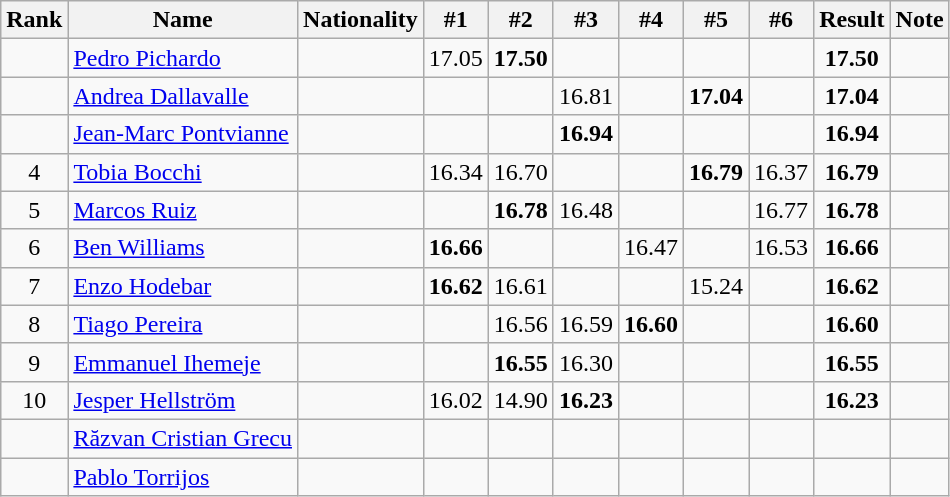<table class="wikitable sortable" style="text-align:center">
<tr>
<th>Rank</th>
<th>Name</th>
<th>Nationality</th>
<th>#1</th>
<th>#2</th>
<th>#3</th>
<th>#4</th>
<th>#5</th>
<th>#6</th>
<th>Result</th>
<th>Note</th>
</tr>
<tr>
<td></td>
<td align=left><a href='#'>Pedro Pichardo</a></td>
<td align=left></td>
<td>17.05</td>
<td><strong>17.50</strong></td>
<td></td>
<td></td>
<td></td>
<td></td>
<td><strong>17.50</strong></td>
<td></td>
</tr>
<tr>
<td></td>
<td align=left><a href='#'>Andrea Dallavalle</a></td>
<td align=left></td>
<td></td>
<td></td>
<td>16.81</td>
<td></td>
<td><strong>17.04</strong></td>
<td></td>
<td><strong>17.04</strong></td>
<td></td>
</tr>
<tr>
<td></td>
<td align=left><a href='#'>Jean-Marc Pontvianne</a></td>
<td align=left></td>
<td></td>
<td></td>
<td><strong>16.94</strong></td>
<td></td>
<td></td>
<td></td>
<td><strong>16.94</strong></td>
<td></td>
</tr>
<tr>
<td>4</td>
<td align=left><a href='#'>Tobia Bocchi</a></td>
<td align=left></td>
<td>16.34</td>
<td>16.70</td>
<td></td>
<td></td>
<td><strong>16.79</strong></td>
<td>16.37</td>
<td><strong>16.79</strong></td>
<td></td>
</tr>
<tr>
<td>5</td>
<td align=left><a href='#'>Marcos Ruiz</a></td>
<td align=left></td>
<td></td>
<td><strong>16.78</strong></td>
<td>16.48</td>
<td></td>
<td></td>
<td>16.77</td>
<td><strong>16.78</strong></td>
<td></td>
</tr>
<tr>
<td>6</td>
<td align=left><a href='#'>Ben Williams</a></td>
<td align=left></td>
<td><strong>16.66</strong></td>
<td></td>
<td></td>
<td>16.47</td>
<td></td>
<td>16.53</td>
<td><strong>16.66</strong></td>
<td></td>
</tr>
<tr>
<td>7</td>
<td align=left><a href='#'>Enzo Hodebar</a></td>
<td align=left></td>
<td><strong>16.62</strong></td>
<td>16.61</td>
<td></td>
<td></td>
<td>15.24</td>
<td></td>
<td><strong>16.62</strong></td>
<td></td>
</tr>
<tr>
<td>8</td>
<td align=left><a href='#'>Tiago Pereira</a></td>
<td align=left></td>
<td></td>
<td>16.56</td>
<td>16.59</td>
<td><strong>16.60</strong></td>
<td></td>
<td></td>
<td><strong>16.60</strong></td>
<td></td>
</tr>
<tr>
<td>9</td>
<td align=left><a href='#'>Emmanuel Ihemeje</a></td>
<td align=left></td>
<td></td>
<td><strong>16.55</strong></td>
<td>16.30</td>
<td></td>
<td></td>
<td></td>
<td><strong>16.55</strong></td>
<td></td>
</tr>
<tr>
<td>10</td>
<td align=left><a href='#'>Jesper Hellström</a></td>
<td align=left></td>
<td>16.02</td>
<td>14.90</td>
<td><strong>16.23</strong></td>
<td></td>
<td></td>
<td></td>
<td><strong>16.23</strong></td>
<td></td>
</tr>
<tr>
<td></td>
<td align=left><a href='#'>Răzvan Cristian Grecu</a></td>
<td align=left></td>
<td></td>
<td></td>
<td></td>
<td></td>
<td></td>
<td></td>
<td><strong></strong></td>
<td></td>
</tr>
<tr>
<td></td>
<td align=left><a href='#'>Pablo Torrijos</a></td>
<td align=left></td>
<td></td>
<td></td>
<td></td>
<td></td>
<td></td>
<td></td>
<td><strong></strong></td>
<td></td>
</tr>
</table>
